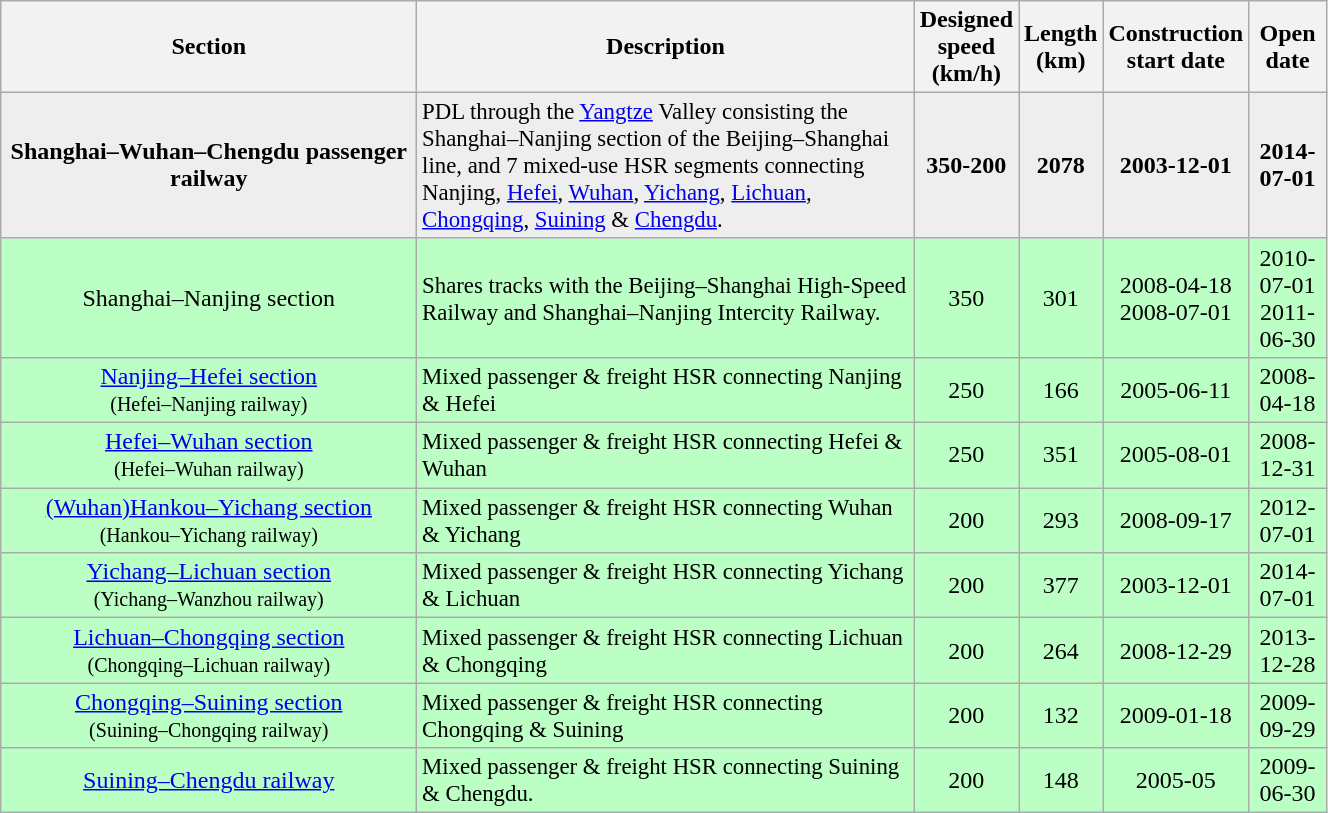<table class="wikitable sortable" width=70% style="font-size:100%;text-align: center;">
<tr>
<th width="270"><strong>Section</strong></th>
<th><strong>Description</strong></th>
<th><strong>Designed<br>speed<br>(km/h)</strong><br></th>
<th><strong>Length<br>(km)</strong><br></th>
<th><strong>Construction<br>start date</strong><br></th>
<th><strong>Open date</strong><br></th>
</tr>
<tr style="background:#eee;">
<td style="font-size:100%;"><strong>Shanghai–Wuhan–Chengdu passenger railway</strong><br></td>
<td style="font-size:95%; text-align:left">PDL through the <a href='#'>Yangtze</a> Valley consisting the Shanghai–Nanjing section of the Beijing–Shanghai line, and 7 mixed-use HSR segments connecting Nanjing, <a href='#'>Hefei</a>, <a href='#'>Wuhan</a>, <a href='#'>Yichang</a>, <a href='#'>Lichuan</a>, <a href='#'>Chongqing</a>, <a href='#'>Suining</a> & <a href='#'>Chengdu</a>.</td>
<td><strong>350-200</strong></td>
<td><strong>2078</strong></td>
<td><strong>2003-12-01</strong></td>
<td><strong>2014-07-01</strong></td>
</tr>
<tr style="background:#bcffc5;">
<td>Shanghai–Nanjing section</td>
<td style="font-size:95%; text-align:left">Shares tracks with the Beijing–Shanghai High-Speed Railway and Shanghai–Nanjing Intercity Railway.</td>
<td>350</td>
<td>301</td>
<td>2008-04-18<br>2008-07-01</td>
<td>2010-07-01<br>2011-06-30</td>
</tr>
<tr style="background:#bcffc5;">
<td><a href='#'>Nanjing–Hefei section</a><br><small>(Hefei–Nanjing railway)</small></td>
<td style="font-size:95%; text-align:left">Mixed passenger & freight HSR connecting Nanjing & Hefei</td>
<td>250</td>
<td>166</td>
<td>2005-06-11</td>
<td>2008-04-18</td>
</tr>
<tr style="background:#bcffc5;">
<td><a href='#'>Hefei–Wuhan section</a><br><small>(Hefei–Wuhan railway)</small></td>
<td style="font-size:95%; text-align:left">Mixed passenger & freight HSR connecting Hefei & Wuhan</td>
<td>250</td>
<td>351</td>
<td>2005-08-01</td>
<td>2008-12-31</td>
</tr>
<tr style="background:#bcffc5;">
<td><a href='#'>(Wuhan)Hankou–Yichang section</a><br><small>(Hankou–Yichang railway)</small></td>
<td style="font-size:95%; text-align:left">Mixed passenger & freight HSR connecting Wuhan & Yichang</td>
<td>200</td>
<td>293</td>
<td>2008-09-17</td>
<td>2012-07-01</td>
</tr>
<tr style="background:#bcffc5;">
<td><a href='#'>Yichang–Lichuan section</a><br><small>(Yichang–Wanzhou railway)</small></td>
<td style="font-size:95%; text-align:left">Mixed passenger & freight HSR connecting Yichang & Lichuan</td>
<td>200</td>
<td>377</td>
<td>2003-12-01</td>
<td>2014-07-01</td>
</tr>
<tr style="background:#bcffc5;">
<td><a href='#'>Lichuan–Chongqing section</a><br><small>(Chongqing–Lichuan railway)</small></td>
<td style="font-size:95%; text-align:left">Mixed passenger & freight HSR connecting Lichuan & Chongqing</td>
<td>200</td>
<td>264</td>
<td>2008-12-29</td>
<td>2013-12-28</td>
</tr>
<tr style="background:#bcffc5;">
<td><a href='#'>Chongqing–Suining section</a><br><small>(Suining–Chongqing railway)</small></td>
<td style="font-size:95%; text-align:left">Mixed passenger & freight HSR connecting Chongqing & Suining</td>
<td>200</td>
<td>132</td>
<td>2009-01-18</td>
<td>2009-09-29</td>
</tr>
<tr style="background:#bcffc5;">
<td><a href='#'>Suining–Chengdu railway</a></td>
<td style="font-size:95%; text-align:left">Mixed passenger & freight HSR connecting Suining & Chengdu.</td>
<td>200</td>
<td>148</td>
<td>2005-05</td>
<td>2009-06-30</td>
</tr>
</table>
